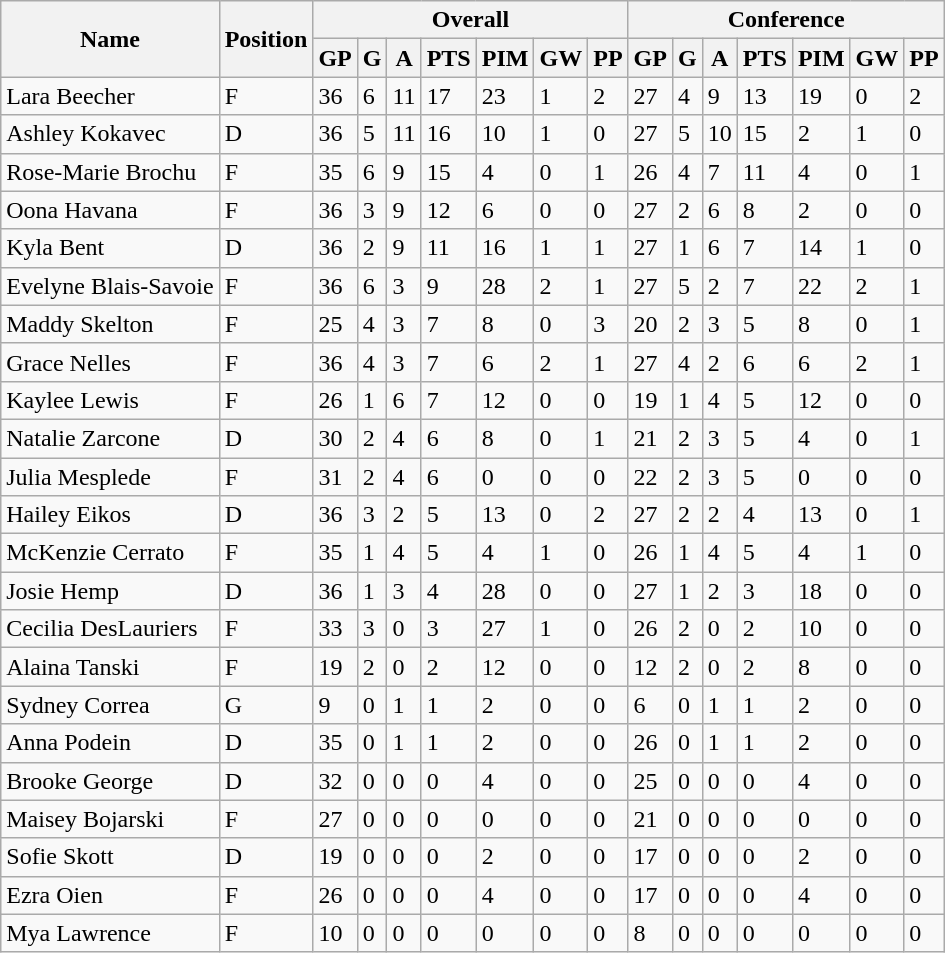<table class="wikitable sortable">
<tr>
<th rowspan="2">Name</th>
<th rowspan="2">Position</th>
<th colspan="7">Overall</th>
<th colspan="7">Conference</th>
</tr>
<tr>
<th>GP</th>
<th>G</th>
<th>A</th>
<th>PTS</th>
<th>PIM</th>
<th>GW</th>
<th>PP</th>
<th>GP</th>
<th>G</th>
<th>A</th>
<th>PTS</th>
<th>PIM</th>
<th>GW</th>
<th>PP</th>
</tr>
<tr>
<td>Lara Beecher</td>
<td>F</td>
<td>36</td>
<td>6</td>
<td>11</td>
<td>17</td>
<td>23</td>
<td>1</td>
<td>2</td>
<td>27</td>
<td>4</td>
<td>9</td>
<td>13</td>
<td>19</td>
<td>0</td>
<td>2</td>
</tr>
<tr>
<td>Ashley Kokavec</td>
<td>D</td>
<td>36</td>
<td>5</td>
<td>11</td>
<td>16</td>
<td>10</td>
<td>1</td>
<td>0</td>
<td>27</td>
<td>5</td>
<td>10</td>
<td>15</td>
<td>2</td>
<td>1</td>
<td>0</td>
</tr>
<tr>
<td>Rose-Marie Brochu</td>
<td>F</td>
<td>35</td>
<td>6</td>
<td>9</td>
<td>15</td>
<td>4</td>
<td>0</td>
<td>1</td>
<td>26</td>
<td>4</td>
<td>7</td>
<td>11</td>
<td>4</td>
<td>0</td>
<td>1</td>
</tr>
<tr>
<td>Oona Havana</td>
<td>F</td>
<td>36</td>
<td>3</td>
<td>9</td>
<td>12</td>
<td>6</td>
<td>0</td>
<td>0</td>
<td>27</td>
<td>2</td>
<td>6</td>
<td>8</td>
<td>2</td>
<td>0</td>
<td>0</td>
</tr>
<tr>
<td>Kyla Bent</td>
<td>D</td>
<td>36</td>
<td>2</td>
<td>9</td>
<td>11</td>
<td>16</td>
<td>1</td>
<td>1</td>
<td>27</td>
<td>1</td>
<td>6</td>
<td>7</td>
<td>14</td>
<td>1</td>
<td>0</td>
</tr>
<tr>
<td>Evelyne Blais-Savoie</td>
<td>F</td>
<td>36</td>
<td>6</td>
<td>3</td>
<td>9</td>
<td>28</td>
<td>2</td>
<td>1</td>
<td>27</td>
<td>5</td>
<td>2</td>
<td>7</td>
<td>22</td>
<td>2</td>
<td>1</td>
</tr>
<tr>
<td>Maddy Skelton</td>
<td>F</td>
<td>25</td>
<td>4</td>
<td>3</td>
<td>7</td>
<td>8</td>
<td>0</td>
<td>3</td>
<td>20</td>
<td>2</td>
<td>3</td>
<td>5</td>
<td>8</td>
<td>0</td>
<td>1</td>
</tr>
<tr>
<td>Grace Nelles</td>
<td>F</td>
<td>36</td>
<td>4</td>
<td>3</td>
<td>7</td>
<td>6</td>
<td>2</td>
<td>1</td>
<td>27</td>
<td>4</td>
<td>2</td>
<td>6</td>
<td>6</td>
<td>2</td>
<td>1</td>
</tr>
<tr>
<td>Kaylee Lewis</td>
<td>F</td>
<td>26</td>
<td>1</td>
<td>6</td>
<td>7</td>
<td>12</td>
<td>0</td>
<td>0</td>
<td>19</td>
<td>1</td>
<td>4</td>
<td>5</td>
<td>12</td>
<td>0</td>
<td>0</td>
</tr>
<tr>
<td>Natalie Zarcone</td>
<td>D</td>
<td>30</td>
<td>2</td>
<td>4</td>
<td>6</td>
<td>8</td>
<td>0</td>
<td>1</td>
<td>21</td>
<td>2</td>
<td>3</td>
<td>5</td>
<td>4</td>
<td>0</td>
<td>1</td>
</tr>
<tr>
<td>Julia Mesplede</td>
<td>F</td>
<td>31</td>
<td>2</td>
<td>4</td>
<td>6</td>
<td>0</td>
<td>0</td>
<td>0</td>
<td>22</td>
<td>2</td>
<td>3</td>
<td>5</td>
<td>0</td>
<td>0</td>
<td>0</td>
</tr>
<tr>
<td>Hailey Eikos</td>
<td>D</td>
<td>36</td>
<td>3</td>
<td>2</td>
<td>5</td>
<td>13</td>
<td>0</td>
<td>2</td>
<td>27</td>
<td>2</td>
<td>2</td>
<td>4</td>
<td>13</td>
<td>0</td>
<td>1</td>
</tr>
<tr>
<td>McKenzie Cerrato</td>
<td>F</td>
<td>35</td>
<td>1</td>
<td>4</td>
<td>5</td>
<td>4</td>
<td>1</td>
<td>0</td>
<td>26</td>
<td>1</td>
<td>4</td>
<td>5</td>
<td>4</td>
<td>1</td>
<td>0</td>
</tr>
<tr>
<td>Josie Hemp</td>
<td>D</td>
<td>36</td>
<td>1</td>
<td>3</td>
<td>4</td>
<td>28</td>
<td>0</td>
<td>0</td>
<td>27</td>
<td>1</td>
<td>2</td>
<td>3</td>
<td>18</td>
<td>0</td>
<td>0</td>
</tr>
<tr>
<td>Cecilia DesLauriers</td>
<td>F</td>
<td>33</td>
<td>3</td>
<td>0</td>
<td>3</td>
<td>27</td>
<td>1</td>
<td>0</td>
<td>26</td>
<td>2</td>
<td>0</td>
<td>2</td>
<td>10</td>
<td>0</td>
<td>0</td>
</tr>
<tr>
<td>Alaina Tanski</td>
<td>F</td>
<td>19</td>
<td>2</td>
<td>0</td>
<td>2</td>
<td>12</td>
<td>0</td>
<td>0</td>
<td>12</td>
<td>2</td>
<td>0</td>
<td>2</td>
<td>8</td>
<td>0</td>
<td>0</td>
</tr>
<tr>
<td>Sydney Correa</td>
<td>G</td>
<td>9</td>
<td>0</td>
<td>1</td>
<td>1</td>
<td>2</td>
<td>0</td>
<td>0</td>
<td>6</td>
<td>0</td>
<td>1</td>
<td>1</td>
<td>2</td>
<td>0</td>
<td>0</td>
</tr>
<tr>
<td>Anna Podein</td>
<td>D</td>
<td>35</td>
<td>0</td>
<td>1</td>
<td>1</td>
<td>2</td>
<td>0</td>
<td>0</td>
<td>26</td>
<td>0</td>
<td>1</td>
<td>1</td>
<td>2</td>
<td>0</td>
<td>0</td>
</tr>
<tr>
<td>Brooke George</td>
<td>D</td>
<td>32</td>
<td>0</td>
<td>0</td>
<td>0</td>
<td>4</td>
<td>0</td>
<td>0</td>
<td>25</td>
<td>0</td>
<td>0</td>
<td>0</td>
<td>4</td>
<td>0</td>
<td>0</td>
</tr>
<tr>
<td>Maisey Bojarski</td>
<td>F</td>
<td>27</td>
<td>0</td>
<td>0</td>
<td>0</td>
<td>0</td>
<td>0</td>
<td>0</td>
<td>21</td>
<td>0</td>
<td>0</td>
<td>0</td>
<td>0</td>
<td>0</td>
<td>0</td>
</tr>
<tr>
<td>Sofie Skott</td>
<td>D</td>
<td>19</td>
<td>0</td>
<td>0</td>
<td>0</td>
<td>2</td>
<td>0</td>
<td>0</td>
<td>17</td>
<td>0</td>
<td>0</td>
<td>0</td>
<td>2</td>
<td>0</td>
<td>0</td>
</tr>
<tr>
<td>Ezra Oien</td>
<td>F</td>
<td>26</td>
<td>0</td>
<td>0</td>
<td>0</td>
<td>4</td>
<td>0</td>
<td>0</td>
<td>17</td>
<td>0</td>
<td>0</td>
<td>0</td>
<td>4</td>
<td>0</td>
<td>0</td>
</tr>
<tr>
<td>Mya Lawrence</td>
<td>F</td>
<td>10</td>
<td>0</td>
<td>0</td>
<td>0</td>
<td>0</td>
<td>0</td>
<td>0</td>
<td>8</td>
<td>0</td>
<td>0</td>
<td>0</td>
<td>0</td>
<td>0</td>
<td>0</td>
</tr>
</table>
